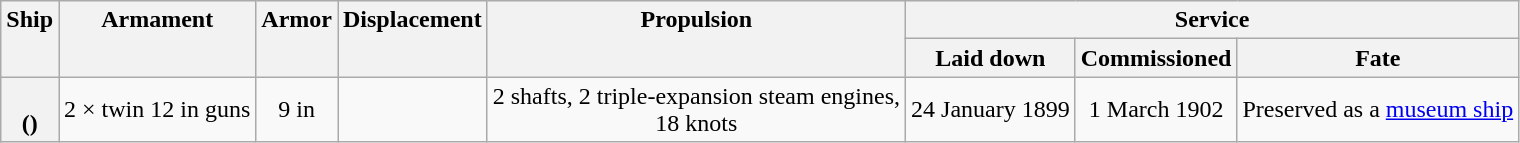<table class="wikitable plainrowheaders" style="text-align: center;">
<tr valign="top">
<th scope="col" rowspan="2">Ship</th>
<th scope="col" rowspan="2">Armament</th>
<th scope="col" rowspan="2">Armor</th>
<th scope="col" rowspan="2">Displacement</th>
<th scope="col" rowspan="2">Propulsion</th>
<th scope="col" colspan="3">Service</th>
</tr>
<tr valign="top">
<th scope="col">Laid down</th>
<th scope="col">Commissioned</th>
<th scope="col">Fate</th>
</tr>
<tr valign="center">
<th scope="row"><br>()</th>
<td>2 × twin 12 in guns</td>
<td>9 in</td>
<td></td>
<td>2 shafts, 2 triple-expansion steam engines,<br>18 knots</td>
<td>24 January 1899</td>
<td>1 March 1902</td>
<td>Preserved as a <a href='#'>museum ship</a></td>
</tr>
</table>
